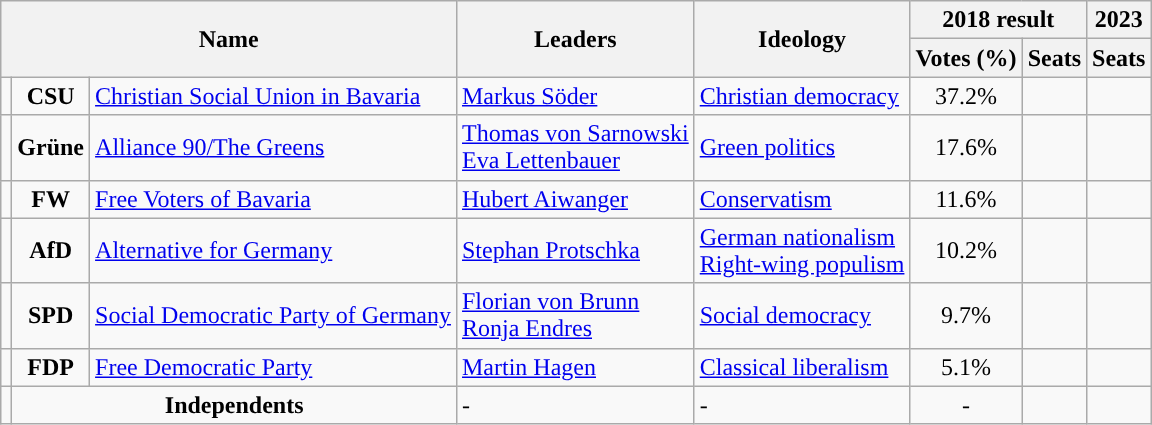<table class="wikitable">
<tr>
<th rowspan=2 colspan=3>Name</th>
<th rowspan="2">Leaders</th>
<th rowspan="2">Ideology</th>
<th colspan=2>2018 result</th>
<th colspan=2>2023</th>
</tr>
<tr>
<th>Votes (%)</th>
<th>Seats</th>
<th>Seats</th>
</tr>
<tr>
<td></td>
<td align=center><strong>CSU</strong></td>
<td><a href='#'>Christian Social Union in Bavaria</a><br></td>
<td><a href='#'>Markus Söder</a></td>
<td><a href='#'>Christian democracy</a></td>
<td align=center>37.2%</td>
<td></td>
<td></td>
</tr>
<tr>
<td></td>
<td align=center><strong>Grüne</strong></td>
<td><a href='#'>Alliance 90/The Greens</a><br></td>
<td><a href='#'>Thomas von Sarnowski</a><br><a href='#'>Eva Lettenbauer</a></td>
<td><a href='#'>Green politics</a></td>
<td align=center>17.6%</td>
<td></td>
<td></td>
</tr>
<tr>
<td></td>
<td align=center><strong>FW</strong></td>
<td><a href='#'>Free Voters of Bavaria</a><br></td>
<td><a href='#'>Hubert Aiwanger</a></td>
<td><a href='#'>Conservatism</a></td>
<td align=center>11.6%</td>
<td></td>
<td></td>
</tr>
<tr>
<td></td>
<td align=center><strong>AfD</strong></td>
<td><a href='#'>Alternative for Germany</a><br></td>
<td><a href='#'>Stephan Protschka</a></td>
<td><a href='#'>German nationalism</a><br><a href='#'>Right-wing populism</a></td>
<td align=center>10.2%</td>
<td></td>
<td></td>
</tr>
<tr>
<td></td>
<td align=center><strong>SPD</strong></td>
<td><a href='#'>Social Democratic Party of Germany</a><br></td>
<td><a href='#'>Florian von Brunn</a><br><a href='#'>Ronja Endres</a></td>
<td><a href='#'>Social democracy</a></td>
<td align=center>9.7%</td>
<td></td>
<td></td>
</tr>
<tr>
<td></td>
<td align=center><strong>FDP</strong></td>
<td><a href='#'>Free Democratic Party</a><br></td>
<td><a href='#'>Martin Hagen</a></td>
<td><a href='#'>Classical liberalism</a></td>
<td align=center>5.1%</td>
<td></td>
<td></td>
</tr>
<tr>
<td></td>
<td colspan="2" align=center><strong>Independents</strong></td>
<td>-</td>
<td>-</td>
<td align=center>-</td>
<td></td>
<td></td>
</tr>
</table>
